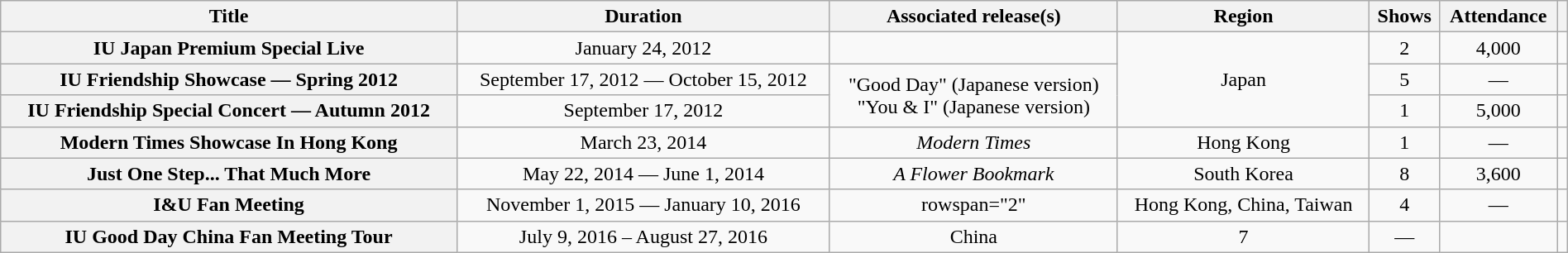<table class="wikitable sortable plainrowheaders" width="100%" style="text-align: center;">
<tr>
<th scope="col">Title</th>
<th scope="col">Duration</th>
<th scope="col">Associated release(s)</th>
<th scope="col">Region</th>
<th scope="col">Shows</th>
<th scope="col">Attendance</th>
<th scope="col" class="unsortable"></th>
</tr>
<tr>
<th scope="row">IU Japan Premium Special Live</th>
<td>January 24, 2012</td>
<td></td>
<td rowspan="3">Japan</td>
<td>2</td>
<td>4,000</td>
<td></td>
</tr>
<tr>
<th scope="row">IU Friendship Showcase  — Spring 2012</th>
<td>September 17, 2012 — October 15, 2012</td>
<td rowspan="2">"Good Day" (Japanese version)<br>"You & I" (Japanese version)</td>
<td>5</td>
<td>—</td>
<td></td>
</tr>
<tr>
<th scope="row">IU Friendship Special Concert — Autumn 2012</th>
<td>September 17, 2012</td>
<td>1</td>
<td>5,000</td>
<td></td>
</tr>
<tr>
<th scope="row">Modern Times Showcase In Hong Kong</th>
<td>March 23, 2014</td>
<td><em>Modern Times</em></td>
<td>Hong Kong</td>
<td>1</td>
<td>—</td>
<td></td>
</tr>
<tr>
<th scope="row">Just One Step... That Much More</th>
<td>May 22, 2014 — June 1, 2014</td>
<td><em>A Flower Bookmark</em></td>
<td>South Korea</td>
<td>8</td>
<td>3,600</td>
<td></td>
</tr>
<tr>
<th scope="row">I&U Fan Meeting</th>
<td>November 1, 2015 — January 10, 2016</td>
<td>rowspan="2" </td>
<td>Hong Kong, China, Taiwan</td>
<td>4</td>
<td>—</td>
<td></td>
</tr>
<tr>
<th scope="row">IU Good Day China Fan Meeting Tour</th>
<td>July 9, 2016 – August 27, 2016</td>
<td>China</td>
<td>7</td>
<td>—</td>
<td></td>
</tr>
</table>
